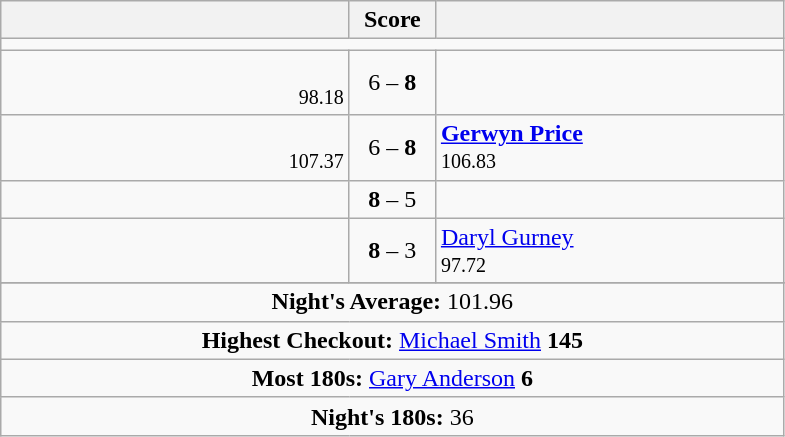<table class=wikitable style="text-align:center">
<tr>
<th width=225></th>
<th width=50>Score</th>
<th width=225></th>
</tr>
<tr align=centre>
<td colspan="3"></td>
</tr>
<tr align=left>
<td align=right> <br> <small><span>98.18</span></small></td>
<td align=center>6 – <strong>8</strong></td>
<td></td>
</tr>
<tr align=left>
<td align=right> <br> <small><span>107.37</span></small></td>
<td align=center>6 – <strong>8</strong></td>
<td> <strong><a href='#'>Gerwyn Price</a></strong> <br> <small><span>106.83</span></small></td>
</tr>
<tr align=left>
<td align=right></td>
<td align=center><strong>8</strong> – 5</td>
<td></td>
</tr>
<tr align=left>
<td align=right></td>
<td align=center><strong>8</strong> – 3</td>
<td> <a href='#'>Daryl Gurney</a> <br> <small><span>97.72</span></small></td>
</tr>
<tr align=center>
</tr>
<tr align=center>
<td colspan="3"><strong>Night's Average:</strong> 101.96</td>
</tr>
<tr align=center>
<td colspan="3"><strong>Highest Checkout:</strong>  <a href='#'>Michael Smith</a> <strong>145</strong></td>
</tr>
<tr align=center>
<td colspan="3"><strong>Most 180s:</strong>   <a href='#'>Gary Anderson</a> <strong>6</strong></td>
</tr>
<tr align=center>
<td colspan="3"><strong>Night's 180s:</strong> 36</td>
</tr>
</table>
